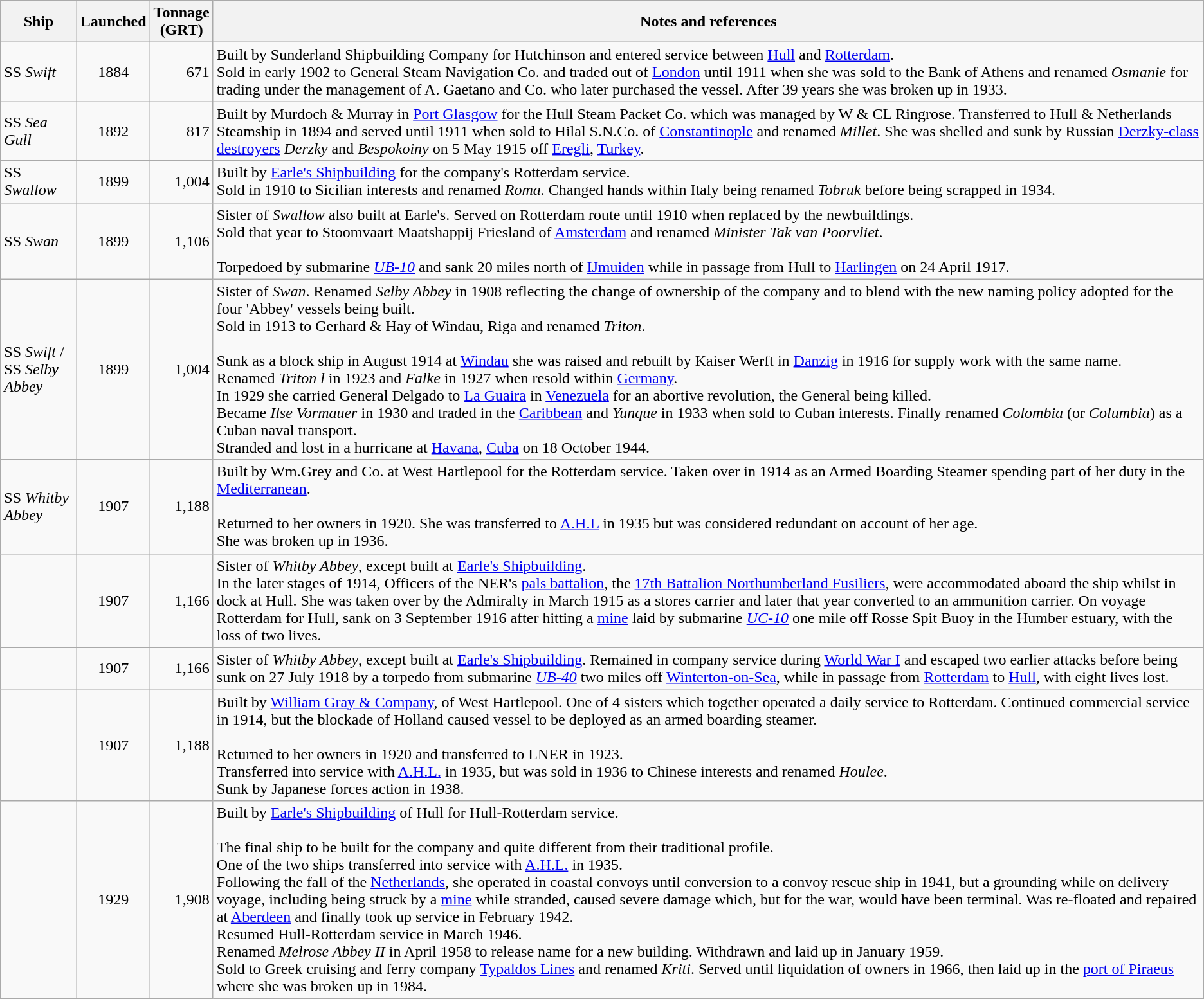<table class="wikitable sortable">
<tr>
<th scope="col">Ship</th>
<th scope="col">Launched</th>
<th scope="col">Tonnage<br>(GRT)</th>
<th scope="col">Notes and references</th>
</tr>
<tr>
<td>SS <em>Swift</em></td>
<td align="center">1884</td>
<td align="right">671</td>
<td>Built by Sunderland Shipbuilding Company for Hutchinson and entered service between <a href='#'>Hull</a> and <a href='#'>Rotterdam</a>.<br>Sold in early 1902 to General Steam Navigation Co. and traded out of <a href='#'>London</a> until 1911 when she was sold to the Bank of Athens and renamed <em>Osmanie</em> for trading under the management of A. Gaetano and Co. who later purchased the vessel. After 39 years she was broken up in 1933.</td>
</tr>
<tr>
<td>SS <em>Sea Gull</em></td>
<td align="center">1892</td>
<td align="right">817</td>
<td>Built by Murdoch & Murray in <a href='#'>Port Glasgow</a> for the Hull Steam Packet Co. which was managed by W & CL Ringrose. Transferred to Hull & Netherlands Steamship in 1894 and served until 1911 when sold to Hilal S.N.Co. of <a href='#'>Constantinople</a> and renamed <em>Millet</em>. She was shelled and sunk by Russian <a href='#'>Derzky-class destroyers</a> <em>Derzky</em> and <em>Bespokoiny</em> on 5 May 1915 off <a href='#'>Eregli</a>, <a href='#'>Turkey</a>.</td>
</tr>
<tr>
<td>SS <em>Swallow</em></td>
<td align="center">1899</td>
<td align="right">1,004</td>
<td>Built by <a href='#'>Earle's Shipbuilding</a> for the company's Rotterdam service.<br>Sold in 1910 to Sicilian interests and renamed <em>Roma</em>. Changed hands within Italy being renamed <em>Tobruk</em> before being scrapped in 1934.</td>
</tr>
<tr>
<td>SS <em>Swan</em></td>
<td align="center">1899</td>
<td align="right">1,106</td>
<td>Sister of <em>Swallow</em> also built at Earle's. Served on Rotterdam route until 1910 when replaced by the newbuildings.<br>Sold that year to Stoomvaart Maatshappij Friesland of <a href='#'>Amsterdam</a> and renamed <em>Minister Tak van Poorvliet</em>.<br><br>Torpedoed by submarine <em><a href='#'>UB-10</a></em> and sank 20 miles north of <a href='#'>IJmuiden</a> while in passage from Hull to <a href='#'>Harlingen</a> on 24 April 1917.</td>
</tr>
<tr>
<td>SS <em>Swift</em> /<br>SS <em>Selby Abbey</em></td>
<td align="center">1899</td>
<td align="right">1,004</td>
<td>Sister of <em>Swan</em>. Renamed <em>Selby Abbey</em> in 1908 reflecting the change of ownership of the company and to blend with the new naming policy adopted for the four 'Abbey' vessels being built.<br>Sold in 1913 to Gerhard & Hay of Windau, Riga and renamed <em>Triton</em>.<br><br>Sunk as a block ship in August 1914 at <a href='#'>Windau</a> she was raised and rebuilt by Kaiser Werft in <a href='#'>Danzig</a> in 1916 for supply work with the same name.<br>
Renamed <em>Triton l</em> in 1923 and <em>Falke</em> in 1927 when resold within <a href='#'>Germany</a>.<br>
In 1929 she carried General Delgado to <a href='#'>La Guaira</a> in <a href='#'>Venezuela</a> for an abortive revolution, the General being killed.<br>
Became <em>Ilse Vormauer</em> in 1930 and traded in the <a href='#'>Caribbean</a> and <em>Yunque</em> in 1933 when sold to Cuban interests. Finally renamed <em>Colombia</em> (or <em>Columbia</em>) as a Cuban naval transport.<br>Stranded and lost in a hurricane at <a href='#'>Havana</a>, <a href='#'>Cuba</a> on 18 October 1944.</td>
</tr>
<tr>
<td>SS <em>Whitby Abbey</em></td>
<td align="center">1907</td>
<td align="right">1,188</td>
<td>Built by Wm.Grey and Co. at West Hartlepool for the Rotterdam service. Taken over in 1914 as an Armed Boarding Steamer spending part of her duty in the <a href='#'>Mediterranean</a>.<br><br>Returned to her owners in 1920. She was transferred to <a href='#'>A.H.L</a> in 1935 but was considered redundant on account of her age.<br>
She was broken up in 1936.</td>
</tr>
<tr>
<td></td>
<td align="center">1907</td>
<td align="right">1,166</td>
<td>Sister of <em>Whitby Abbey</em>, except built at <a href='#'>Earle's Shipbuilding</a>.<br>In the later stages of 1914, Officers of the NER's <a href='#'>pals battalion</a>, the <a href='#'>17th Battalion Northumberland Fusiliers</a>, were accommodated aboard the ship whilst in dock at Hull. She was taken over by the Admiralty in March 1915 as a stores carrier and later that year converted to an ammunition carrier.
On voyage Rotterdam for Hull, sank on 3 September 1916 after hitting a <a href='#'>mine</a> laid by submarine <em><a href='#'>UC-10</a></em> one mile off Rosse Spit Buoy in the Humber estuary, with the loss of two lives.</td>
</tr>
<tr>
<td></td>
<td align="center">1907</td>
<td align="right">1,166</td>
<td>Sister of <em>Whitby Abbey</em>, except built at <a href='#'>Earle's Shipbuilding</a>. Remained in company service during <a href='#'>World War I</a> and escaped two earlier attacks before being sunk on 27 July 1918 by a torpedo from submarine <em><a href='#'>UB-40</a></em> two miles off <a href='#'>Winterton-on-Sea</a>, while in passage from <a href='#'>Rotterdam</a> to <a href='#'>Hull</a>, with eight lives lost.</td>
</tr>
<tr>
<td></td>
<td align="center">1907</td>
<td align="right">1,188</td>
<td>Built by <a href='#'>William Gray & Company</a>, of West Hartlepool. One of 4 sisters which together operated a daily service to Rotterdam. Continued commercial service in 1914, but the blockade of Holland caused vessel to be deployed as an armed boarding steamer.<br><br>Returned to her owners in 1920 and transferred to LNER in 1923.<br>
Transferred into service with <a href='#'>A.H.L.</a> in 1935, but was sold in 1936 to Chinese interests and renamed <em>Houlee</em>.<br>
Sunk by Japanese forces action in 1938.</td>
</tr>
<tr>
<td></td>
<td align="center">1929</td>
<td align="right">1,908</td>
<td>Built by <a href='#'>Earle's Shipbuilding</a> of Hull for Hull-Rotterdam service.<br><br>The final ship to be built for the company and quite different from their traditional profile.<br>
One of the two ships transferred into service with <a href='#'>A.H.L.</a> in 1935.<br>
Following the fall of the <a href='#'>Netherlands</a>, she operated in coastal convoys until conversion to a convoy rescue ship in 1941, but a grounding while on delivery voyage, including being struck by a <a href='#'>mine</a> while stranded, caused severe damage which, but for the war, would have been terminal. Was re-floated and repaired at <a href='#'>Aberdeen</a> and finally took up service in February 1942.<br>
Resumed Hull-Rotterdam service in March 1946.<br>
Renamed <em>Melrose Abbey II</em> in April 1958 to release name for a new building. Withdrawn and laid up in January 1959.<br>Sold to Greek cruising and ferry company <a href='#'>Typaldos Lines</a> and renamed <em>Kriti</em>. Served until liquidation of owners in 1966, then laid up in the <a href='#'>port of Piraeus</a> where she was broken up in 1984.</td>
</tr>
</table>
